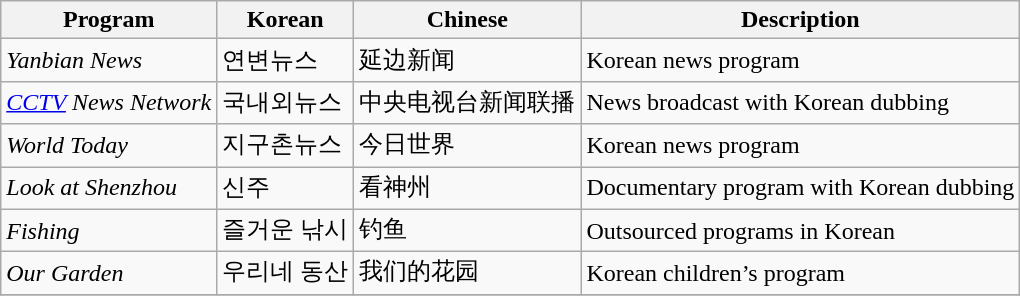<table class="wikitable">
<tr>
<th>Program</th>
<th>Korean</th>
<th>Chinese</th>
<th>Description</th>
</tr>
<tr>
<td><em>Yanbian News</em></td>
<td>연변뉴스</td>
<td>延边新闻</td>
<td>Korean news program</td>
</tr>
<tr>
<td><em><a href='#'>CCTV</a> News Network</em></td>
<td>국내외뉴스</td>
<td>中央电视台新闻联播</td>
<td>News broadcast with Korean dubbing</td>
</tr>
<tr>
<td><em>World Today</em></td>
<td>지구촌뉴스</td>
<td>今日世界</td>
<td>Korean news program</td>
</tr>
<tr>
<td><em>Look at Shenzhou</em></td>
<td>신주</td>
<td>看神州</td>
<td>Documentary program with Korean dubbing</td>
</tr>
<tr>
<td><em>Fishing</em></td>
<td>즐거운 낚시</td>
<td>钓鱼</td>
<td>Outsourced programs in Korean</td>
</tr>
<tr>
<td><em>Our Garden</em></td>
<td>우리네 동산</td>
<td>我们的花园</td>
<td>Korean children’s program</td>
</tr>
<tr>
</tr>
</table>
